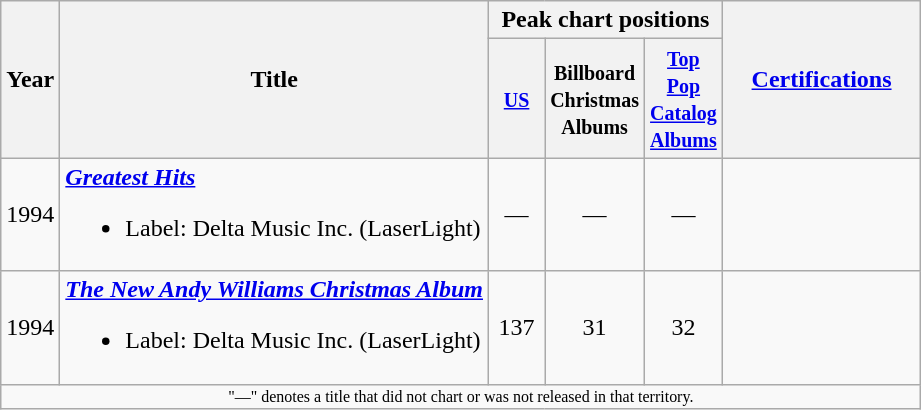<table class="wikitable">
<tr>
<th rowspan="2">Year</th>
<th rowspan="2">Title</th>
<th colspan="3">Peak chart positions</th>
<th rowspan="2" style="width:125px;"><a href='#'>Certifications</a></th>
</tr>
<tr>
<th width="30"><small><a href='#'>US</a></small></th>
<th width="30"><small>Billboard Christmas Albums</small></th>
<th width="30"><small><a href='#'>Top Pop Catalog Albums</a></small></th>
</tr>
<tr>
<td>1994</td>
<td><strong><em><a href='#'>Greatest Hits</a></em></strong><br><ul><li>Label: Delta Music Inc. (LaserLight)</li></ul></td>
<td style="text-align:center;">—</td>
<td style="text-align:center;">—</td>
<td style="text-align:center;">—</td>
<td></td>
</tr>
<tr>
<td>1994</td>
<td><strong><em><a href='#'>The New Andy Williams Christmas Album</a></em></strong><br><ul><li>Label: Delta Music Inc. (LaserLight)</li></ul></td>
<td style="text-align:center;">137</td>
<td style="text-align:center;">31</td>
<td style="text-align:center;">32</td>
<td></td>
</tr>
<tr>
<td colspan="19" style="text-align:center; font-size:8pt;">"—" denotes a title that did not chart or was not released in that territory.</td>
</tr>
</table>
